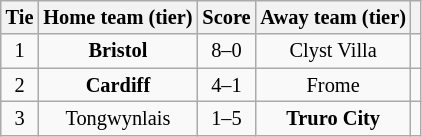<table class="wikitable" style="text-align:center; font-size:85%">
<tr>
<th>Tie</th>
<th>Home team (tier)</th>
<th>Score</th>
<th>Away team (tier)</th>
<th></th>
</tr>
<tr>
<td align="center">1</td>
<td><strong>Bristol</strong></td>
<td align="center">8–0</td>
<td>Clyst Villa</td>
<td></td>
</tr>
<tr>
<td align="center">2</td>
<td><strong>Cardiff</strong></td>
<td align="center">4–1</td>
<td>Frome</td>
<td></td>
</tr>
<tr>
<td align="center">3</td>
<td>Tongwynlais</td>
<td align="center">1–5</td>
<td><strong>Truro City</strong></td>
<td></td>
</tr>
</table>
